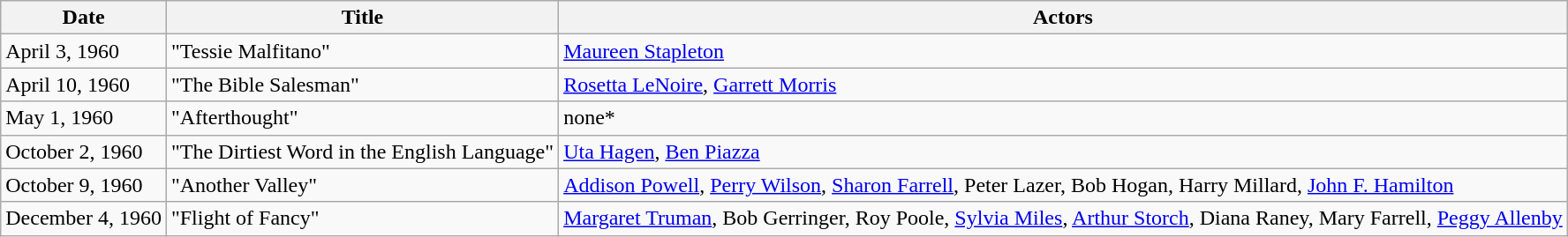<table class="wikitable">
<tr>
<th>Date</th>
<th>Title</th>
<th>Actors</th>
</tr>
<tr>
<td>April 3, 1960</td>
<td>"Tessie Malfitano"</td>
<td><a href='#'>Maureen Stapleton</a></td>
</tr>
<tr>
<td>April 10, 1960</td>
<td>"The Bible Salesman"</td>
<td><a href='#'>Rosetta LeNoire</a>, <a href='#'>Garrett Morris</a></td>
</tr>
<tr>
<td>May 1, 1960</td>
<td>"Afterthought"</td>
<td>none*</td>
</tr>
<tr>
<td>October 2, 1960</td>
<td>"The Dirtiest Word in the English Language"</td>
<td><a href='#'>Uta Hagen</a>, <a href='#'>Ben Piazza</a></td>
</tr>
<tr>
<td>October 9, 1960</td>
<td>"Another Valley"</td>
<td><a href='#'>Addison Powell</a>, <a href='#'>Perry Wilson</a>, <a href='#'>Sharon Farrell</a>, Peter Lazer, Bob Hogan, Harry Millard, <a href='#'>John F. Hamilton</a></td>
</tr>
<tr>
<td>December 4, 1960</td>
<td>"Flight of Fancy"</td>
<td><a href='#'>Margaret Truman</a>, Bob Gerringer, Roy Poole, <a href='#'>Sylvia Miles</a>, <a href='#'>Arthur Storch</a>, Diana Raney, Mary Farrell, <a href='#'>Peggy Allenby</a></td>
</tr>
</table>
